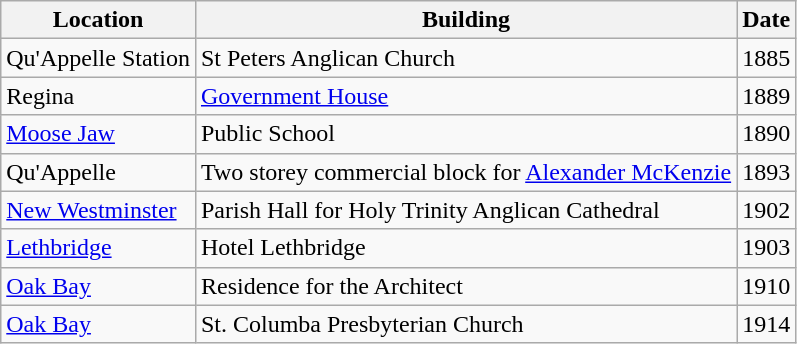<table class="wikitable">
<tr>
<th>Location</th>
<th>Building</th>
<th>Date</th>
</tr>
<tr>
<td> Qu'Appelle Station</td>
<td>St Peters Anglican Church</td>
<td>1885</td>
</tr>
<tr>
<td> Regina</td>
<td><a href='#'>Government House</a></td>
<td>1889</td>
</tr>
<tr>
<td> <a href='#'>Moose Jaw</a></td>
<td>Public School</td>
<td>1890</td>
</tr>
<tr>
<td> Qu'Appelle</td>
<td>Two storey commercial block for <a href='#'>Alexander McKenzie</a></td>
<td>1893</td>
</tr>
<tr>
<td><a href='#'>New Westminster</a></td>
<td>Parish Hall for Holy Trinity Anglican Cathedral</td>
<td>1902</td>
</tr>
<tr>
<td><a href='#'>Lethbridge</a></td>
<td>Hotel Lethbridge</td>
<td>1903</td>
</tr>
<tr>
<td><a href='#'>Oak Bay</a></td>
<td>Residence for the Architect</td>
<td>1910</td>
</tr>
<tr>
<td><a href='#'>Oak Bay</a></td>
<td>St. Columba Presbyterian Church</td>
<td>1914</td>
</tr>
</table>
